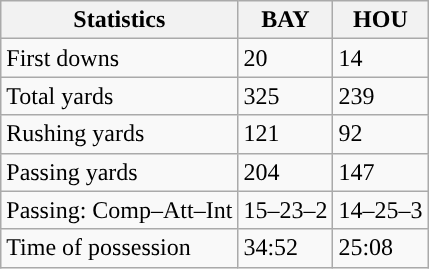<table class="wikitable" style="float: left;">
<tr>
<th>Statistics</th>
<th>BAY</th>
<th>HOU</th>
</tr>
<tr>
<td>First downs</td>
<td>20</td>
<td>14</td>
</tr>
<tr>
<td>Total yards</td>
<td>325</td>
<td>239</td>
</tr>
<tr>
<td>Rushing yards</td>
<td>121</td>
<td>92</td>
</tr>
<tr>
<td>Passing yards</td>
<td>204</td>
<td>147</td>
</tr>
<tr>
<td>Passing: Comp–Att–Int</td>
<td>15–23–2</td>
<td>14–25–3</td>
</tr>
<tr>
<td>Time of possession</td>
<td>34:52</td>
<td>25:08</td>
</tr>
</table>
